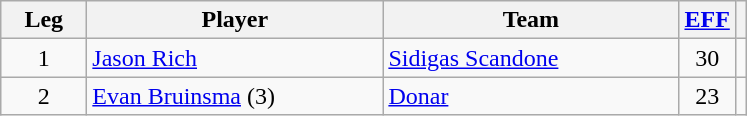<table class="wikitable sortable">
<tr>
<th width=50>Leg</th>
<th width=190>Player</th>
<th width=190>Team</th>
<th><a href='#'>EFF</a></th>
<th></th>
</tr>
<tr>
<td style="text-align:center;">1</td>
<td> <a href='#'>Jason Rich</a></td>
<td> <a href='#'>Sidigas Scandone</a></td>
<td style="text-align:center;">30</td>
<td style="text-align:center;"></td>
</tr>
<tr>
<td style="text-align:center;">2</td>
<td> <a href='#'>Evan Bruinsma</a> (3)</td>
<td> <a href='#'>Donar</a></td>
<td style="text-align:center;">23</td>
<td style="text-align:center;"></td>
</tr>
</table>
